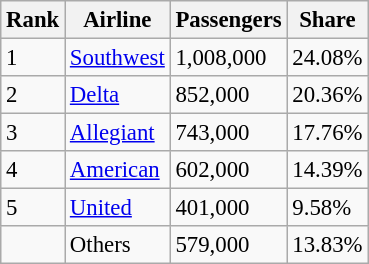<table class="wikitable sortable" style="font-size: 95%" width= align=>
<tr>
<th>Rank</th>
<th>Airline</th>
<th>Passengers</th>
<th>Share</th>
</tr>
<tr>
<td>1</td>
<td><a href='#'>Southwest</a></td>
<td>1,008,000</td>
<td>24.08%</td>
</tr>
<tr>
<td>2</td>
<td><a href='#'>Delta</a></td>
<td>852,000</td>
<td>20.36%</td>
</tr>
<tr>
<td>3</td>
<td><a href='#'>Allegiant</a></td>
<td>743,000</td>
<td>17.76%</td>
</tr>
<tr>
<td>4</td>
<td><a href='#'>American</a></td>
<td>602,000</td>
<td>14.39%</td>
</tr>
<tr>
<td>5</td>
<td><a href='#'>United</a></td>
<td>401,000</td>
<td>9.58%</td>
</tr>
<tr>
<td></td>
<td>Others</td>
<td>579,000</td>
<td>13.83%</td>
</tr>
</table>
